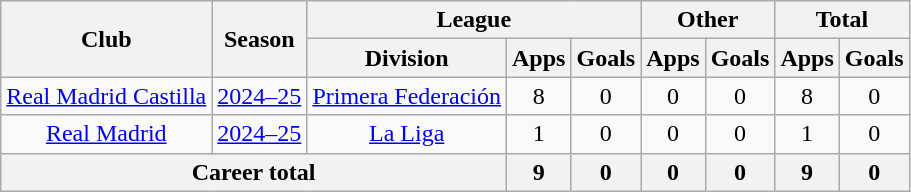<table class="wikitable" style="text-align:center">
<tr>
<th rowspan="2">Club</th>
<th rowspan="2">Season</th>
<th colspan="3">League</th>
<th colspan="2">Other</th>
<th colspan="2">Total</th>
</tr>
<tr>
<th>Division</th>
<th>Apps</th>
<th>Goals</th>
<th>Apps</th>
<th>Goals</th>
<th>Apps</th>
<th>Goals</th>
</tr>
<tr>
<td><a href='#'>Real Madrid Castilla</a></td>
<td><a href='#'>2024–25</a></td>
<td><a href='#'>Primera Federación</a></td>
<td>8</td>
<td>0</td>
<td>0</td>
<td>0</td>
<td>8</td>
<td>0</td>
</tr>
<tr>
<td><a href='#'>Real Madrid</a></td>
<td><a href='#'>2024–25</a></td>
<td><a href='#'>La Liga</a></td>
<td>1</td>
<td>0</td>
<td>0</td>
<td>0</td>
<td>1</td>
<td>0</td>
</tr>
<tr>
<th colspan="3">Career total</th>
<th>9</th>
<th>0</th>
<th>0</th>
<th>0</th>
<th>9</th>
<th>0</th>
</tr>
</table>
